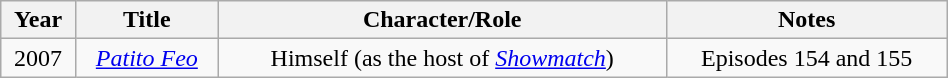<table class="wikitable" style="width:50%; text-align:center">
<tr>
<th>Year</th>
<th>Title</th>
<th>Character/Role</th>
<th>Notes</th>
</tr>
<tr>
<td>2007</td>
<td><em><a href='#'>Patito Feo</a></em></td>
<td>Himself (as the host of <em><a href='#'>Showmatch</a></em>)</td>
<td>Episodes 154 and 155</td>
</tr>
</table>
